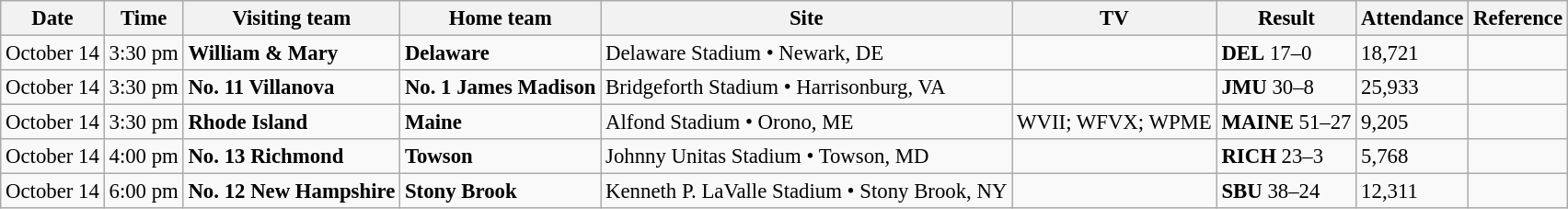<table class="wikitable" style="font-size:95%;">
<tr>
<th>Date</th>
<th>Time</th>
<th>Visiting team</th>
<th>Home team</th>
<th>Site</th>
<th>TV</th>
<th>Result</th>
<th>Attendance</th>
<th class="unsortable">Reference</th>
</tr>
<tr bgcolor=>
<td>October 14</td>
<td>3:30 pm</td>
<td><strong>William & Mary</strong></td>
<td><strong>Delaware</strong></td>
<td>Delaware Stadium • Newark, DE</td>
<td></td>
<td><strong>DEL</strong> 17–0</td>
<td>18,721</td>
<td></td>
</tr>
<tr bgcolor=>
<td>October 14</td>
<td>3:30 pm</td>
<td><strong>No. 11 Villanova</strong></td>
<td><strong>No. 1 James Madison</strong></td>
<td>Bridgeforth Stadium • Harrisonburg, VA</td>
<td></td>
<td><strong>JMU</strong> 30–8</td>
<td>25,933</td>
<td></td>
</tr>
<tr bgcolor=>
<td>October 14</td>
<td>3:30 pm</td>
<td><strong>Rhode Island</strong></td>
<td><strong>Maine</strong></td>
<td>Alfond Stadium • Orono, ME</td>
<td>WVII; WFVX; WPME</td>
<td><strong>MAINE</strong> 51–27</td>
<td>9,205</td>
<td></td>
</tr>
<tr bgcolor=>
<td>October 14</td>
<td>4:00 pm</td>
<td><strong>No. 13 Richmond</strong></td>
<td><strong>Towson</strong></td>
<td>Johnny Unitas Stadium • Towson, MD</td>
<td></td>
<td><strong>RICH</strong> 23–3</td>
<td>5,768</td>
<td></td>
</tr>
<tr bgcolor=>
<td>October 14</td>
<td>6:00 pm</td>
<td><strong>No. 12 New Hampshire</strong></td>
<td><strong>Stony Brook</strong></td>
<td>Kenneth P. LaValle Stadium • Stony Brook, NY</td>
<td></td>
<td><strong>SBU</strong> 38–24</td>
<td>12,311</td>
<td></td>
</tr>
</table>
